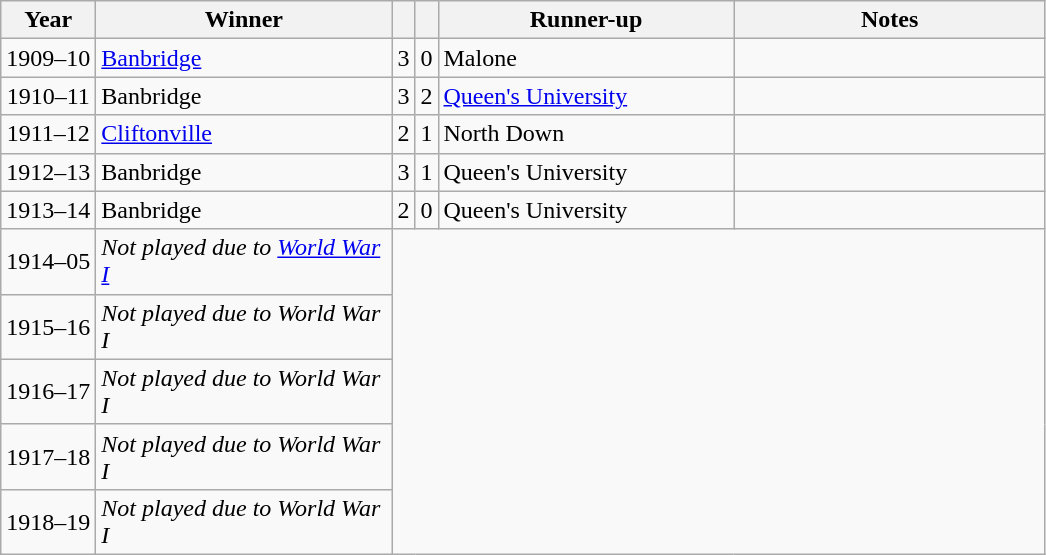<table class="wikitable">
<tr>
<th>Year</th>
<th>Winner</th>
<th></th>
<th></th>
<th>Runner-up</th>
<th>Notes</th>
</tr>
<tr>
<td align="center">1909–10</td>
<td width=190><a href='#'>Banbridge</a></td>
<td align="center">3</td>
<td align="center">0</td>
<td width=190>Malone</td>
<td width=200></td>
</tr>
<tr>
<td align="center">1910–11</td>
<td>Banbridge</td>
<td align="center">3</td>
<td align="center">2</td>
<td><a href='#'>Queen's University</a></td>
<td></td>
</tr>
<tr>
<td align="center">1911–12</td>
<td><a href='#'>Cliftonville</a></td>
<td align="center">2</td>
<td align="center">1</td>
<td>North Down</td>
<td></td>
</tr>
<tr>
<td align="center">1912–13</td>
<td>Banbridge</td>
<td align="center">3</td>
<td align="center">1</td>
<td>Queen's University</td>
<td></td>
</tr>
<tr>
<td align="center">1913–14</td>
<td>Banbridge</td>
<td align="center">2</td>
<td align="center">0</td>
<td>Queen's University</td>
<td></td>
</tr>
<tr>
<td align="center">1914–05</td>
<td><em>Not played due to <a href='#'>World War I</a></em></td>
</tr>
<tr>
<td align="center">1915–16</td>
<td><em>Not played due to World War I</em></td>
</tr>
<tr>
<td align="center">1916–17</td>
<td><em>Not played due to World War I</em></td>
</tr>
<tr>
<td align="center">1917–18</td>
<td><em>Not played due to World War I</em></td>
</tr>
<tr>
<td align="center">1918–19</td>
<td><em>Not played due to World War I</em></td>
</tr>
</table>
